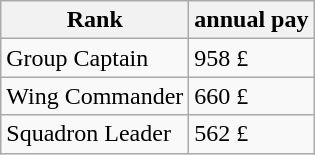<table class="wikitable">
<tr>
<th>Rank</th>
<th>annual pay</th>
</tr>
<tr>
<td>Group Captain</td>
<td>958 £</td>
</tr>
<tr>
<td>Wing Commander</td>
<td>660 £</td>
</tr>
<tr>
<td>Squadron Leader</td>
<td>562 £</td>
</tr>
</table>
